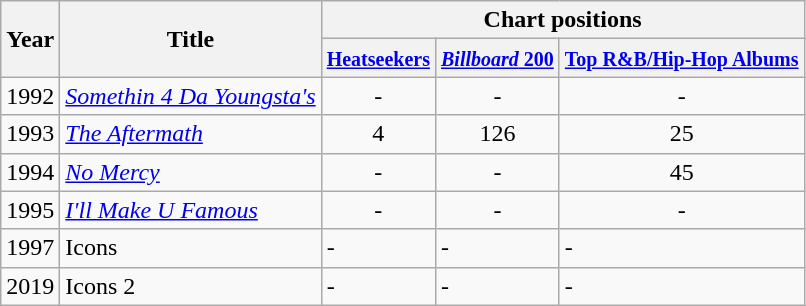<table class="wikitable">
<tr>
<th rowspan="2">Year</th>
<th rowspan="2">Title</th>
<th colspan="3">Chart positions</th>
</tr>
<tr>
<th><small><a href='#'>Heatseekers</a></small></th>
<th><small><a href='#'><em>Billboard</em> 200</a></small></th>
<th><small><a href='#'>Top R&B/Hip-Hop Albums</a></small></th>
</tr>
<tr>
<td>1992</td>
<td><em><a href='#'>Somethin 4 Da Youngsta's</a></em></td>
<td style="text-align:center;">-</td>
<td style="text-align:center;">-</td>
<td style="text-align:center;">-</td>
</tr>
<tr>
<td>1993</td>
<td><em><a href='#'>The Aftermath</a></em></td>
<td style="text-align:center;">4</td>
<td style="text-align:center;">126</td>
<td style="text-align:center;">25</td>
</tr>
<tr>
<td>1994</td>
<td><em><a href='#'>No Mercy</a></em></td>
<td style="text-align:center;">-</td>
<td style="text-align:center;">-</td>
<td style="text-align:center;">45</td>
</tr>
<tr>
<td>1995</td>
<td><em><a href='#'>I'll Make U Famous</a></em></td>
<td style="text-align:center;">-</td>
<td style="text-align:center;">-</td>
<td style="text-align:center;">-</td>
</tr>
<tr>
<td>1997</td>
<td>Icons</td>
<td>-</td>
<td>-</td>
<td>-</td>
</tr>
<tr>
<td>2019</td>
<td>Icons 2</td>
<td>-</td>
<td>-</td>
<td>-</td>
</tr>
</table>
